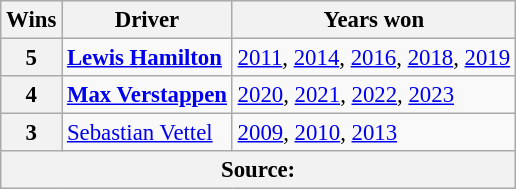<table class="wikitable" style="font-size: 95%;">
<tr>
<th>Wins</th>
<th>Driver</th>
<th>Years won</th>
</tr>
<tr>
<th>5</th>
<td> <strong><a href='#'>Lewis Hamilton</a></strong></td>
<td><a href='#'>2011</a>, <a href='#'>2014</a>, <a href='#'>2016</a>, <a href='#'>2018</a>, <a href='#'>2019</a></td>
</tr>
<tr>
<th>4</th>
<td> <strong><a href='#'>Max Verstappen</a></strong></td>
<td><a href='#'>2020</a>, <a href='#'>2021</a>, <a href='#'>2022</a>, <a href='#'>2023</a></td>
</tr>
<tr>
<th>3</th>
<td> <a href='#'>Sebastian Vettel</a></td>
<td><a href='#'>2009</a>, <a href='#'>2010</a>, <a href='#'>2013</a></td>
</tr>
<tr>
<th colspan=3>Source:</th>
</tr>
</table>
